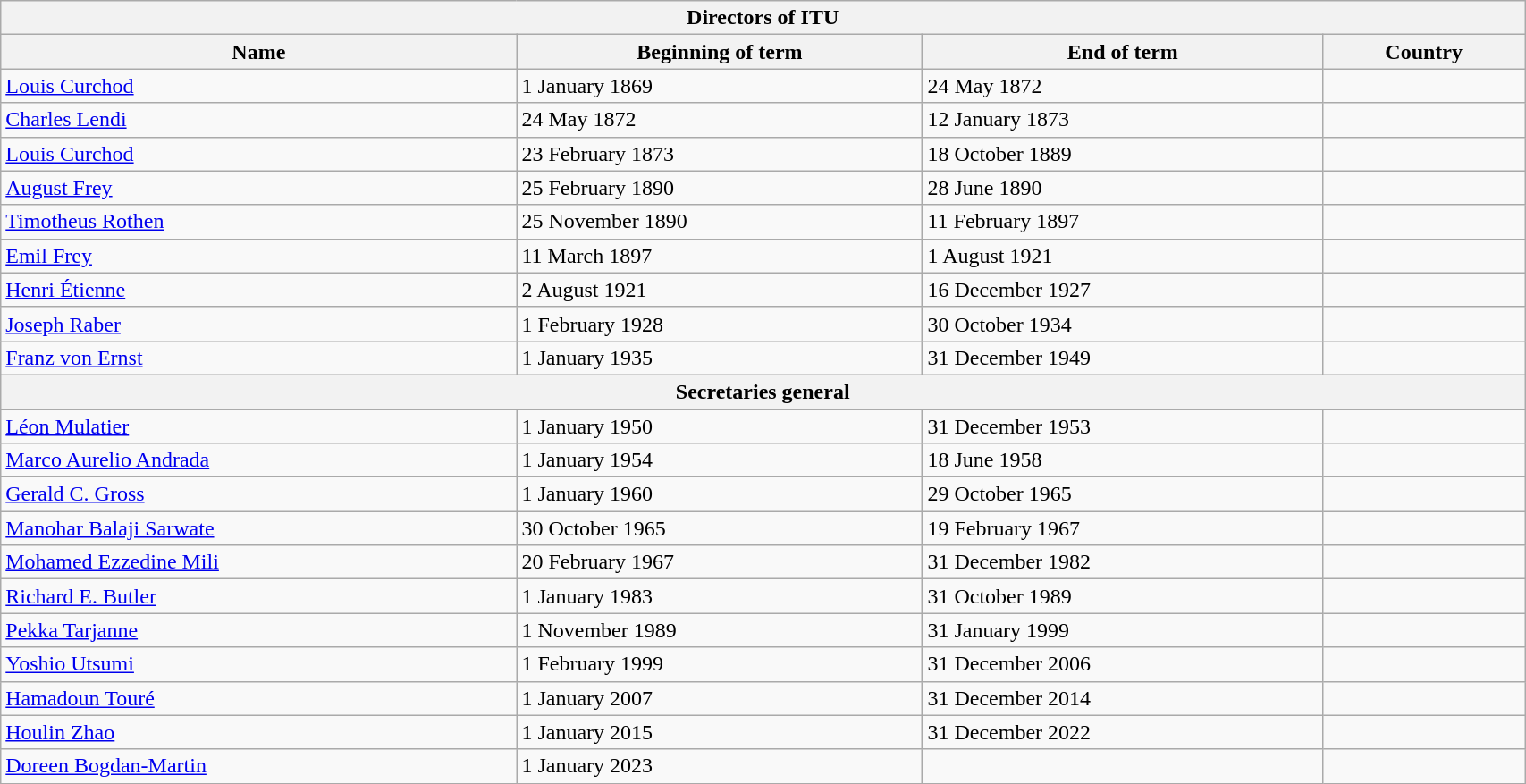<table class="wikitable" style="width:90%;">
<tr valign=top>
<th colspan="4">Directors of ITU</th>
</tr>
<tr>
<th>Name</th>
<th>Beginning of term</th>
<th>End of term</th>
<th>Country</th>
</tr>
<tr>
<td><a href='#'>Louis Curchod</a></td>
<td>1 January 1869</td>
<td>24 May 1872</td>
<td></td>
</tr>
<tr>
<td><a href='#'>Charles Lendi</a></td>
<td>24 May 1872</td>
<td>12 January 1873</td>
<td></td>
</tr>
<tr>
<td><a href='#'>Louis Curchod</a></td>
<td>23 February 1873</td>
<td>18 October 1889</td>
<td></td>
</tr>
<tr>
<td><a href='#'>August Frey</a></td>
<td>25 February 1890</td>
<td>28 June 1890</td>
<td></td>
</tr>
<tr>
<td><a href='#'>Timotheus Rothen</a></td>
<td>25 November 1890</td>
<td>11 February 1897</td>
<td></td>
</tr>
<tr>
<td><a href='#'>Emil Frey</a></td>
<td>11 March 1897</td>
<td>1 August 1921</td>
<td></td>
</tr>
<tr>
<td><a href='#'>Henri Étienne</a></td>
<td>2 August 1921</td>
<td>16 December 1927</td>
<td></td>
</tr>
<tr>
<td><a href='#'>Joseph Raber</a></td>
<td>1 February 1928</td>
<td>30 October 1934</td>
<td></td>
</tr>
<tr>
<td><a href='#'>Franz von Ernst</a></td>
<td>1 January 1935</td>
<td>31 December 1949</td>
<td></td>
</tr>
<tr valign=top>
<th colspan="4">Secretaries general</th>
</tr>
<tr>
<td><a href='#'>Léon Mulatier</a></td>
<td>1 January 1950</td>
<td>31 December 1953</td>
<td></td>
</tr>
<tr>
<td><a href='#'>Marco Aurelio Andrada</a></td>
<td>1 January 1954</td>
<td>18 June 1958</td>
<td></td>
</tr>
<tr>
<td><a href='#'>Gerald C. Gross</a></td>
<td>1 January 1960</td>
<td>29 October 1965</td>
<td></td>
</tr>
<tr>
<td><a href='#'>Manohar Balaji Sarwate</a></td>
<td>30 October 1965</td>
<td>19 February 1967</td>
<td></td>
</tr>
<tr>
<td><a href='#'>Mohamed Ezzedine Mili</a></td>
<td>20 February 1967</td>
<td>31 December 1982</td>
<td></td>
</tr>
<tr>
<td><a href='#'>Richard E. Butler</a></td>
<td>1 January 1983</td>
<td>31 October 1989</td>
<td></td>
</tr>
<tr>
<td><a href='#'>Pekka Tarjanne</a></td>
<td>1 November 1989</td>
<td>31 January 1999</td>
<td></td>
</tr>
<tr>
<td><a href='#'>Yoshio Utsumi</a></td>
<td>1 February 1999</td>
<td>31 December 2006</td>
<td></td>
</tr>
<tr>
<td><a href='#'>Hamadoun Touré</a></td>
<td>1 January 2007</td>
<td>31 December 2014</td>
<td></td>
</tr>
<tr>
<td><a href='#'>Houlin Zhao</a></td>
<td>1 January 2015</td>
<td>31 December 2022</td>
<td></td>
</tr>
<tr>
<td><a href='#'>Doreen Bogdan-Martin</a></td>
<td>1 January 2023</td>
<td></td>
<td></td>
</tr>
</table>
